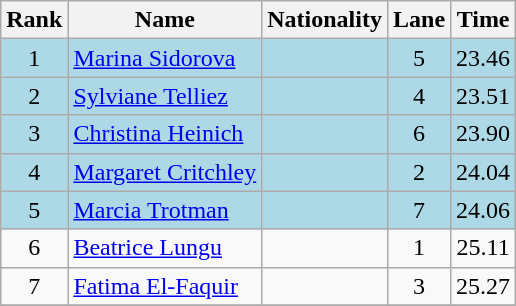<table class="wikitable sortable" style="text-align:center">
<tr>
<th>Rank</th>
<th>Name</th>
<th>Nationality</th>
<th>Lane</th>
<th>Time</th>
</tr>
<tr bgcolor=lightblue>
<td>1</td>
<td align=left><a href='#'>Marina Sidorova</a></td>
<td align=left></td>
<td>5</td>
<td>23.46</td>
</tr>
<tr bgcolor=lightblue>
<td>2</td>
<td align=left><a href='#'>Sylviane Telliez</a></td>
<td align=left></td>
<td>4</td>
<td>23.51</td>
</tr>
<tr bgcolor=lightblue>
<td>3</td>
<td align=left><a href='#'>Christina Heinich</a></td>
<td align=left></td>
<td>6</td>
<td>23.90</td>
</tr>
<tr bgcolor=lightblue>
<td>4</td>
<td align=left><a href='#'>Margaret Critchley</a></td>
<td align=left></td>
<td>2</td>
<td>24.04</td>
</tr>
<tr bgcolor=lightblue>
<td>5</td>
<td align=left><a href='#'>Marcia Trotman</a></td>
<td align=left></td>
<td>7</td>
<td>24.06</td>
</tr>
<tr>
<td>6</td>
<td align=left><a href='#'>Beatrice Lungu</a></td>
<td align=left></td>
<td>1</td>
<td>25.11</td>
</tr>
<tr>
<td>7</td>
<td align=left><a href='#'>Fatima El-Faquir</a></td>
<td align=left></td>
<td>3</td>
<td>25.27</td>
</tr>
<tr>
</tr>
</table>
